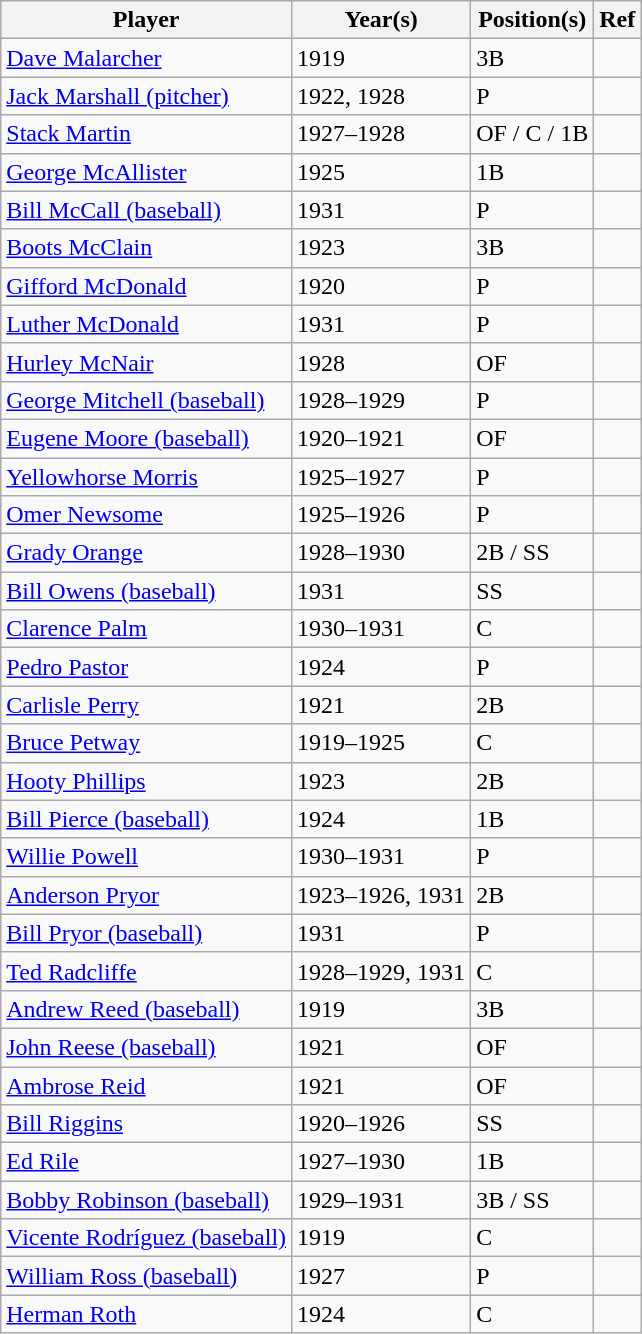<table class="wikitable">
<tr>
<th>Player</th>
<th>Year(s)</th>
<th>Position(s)</th>
<th>Ref</th>
</tr>
<tr>
<td><a href='#'>Dave Malarcher</a></td>
<td>1919</td>
<td>3B</td>
<td></td>
</tr>
<tr>
<td><a href='#'>Jack Marshall (pitcher)</a></td>
<td>1922, 1928</td>
<td>P</td>
<td></td>
</tr>
<tr>
<td><a href='#'>Stack Martin</a></td>
<td>1927–1928</td>
<td>OF / C / 1B</td>
<td></td>
</tr>
<tr>
<td><a href='#'>George McAllister</a></td>
<td>1925</td>
<td>1B</td>
<td></td>
</tr>
<tr>
<td><a href='#'>Bill McCall (baseball)</a></td>
<td>1931</td>
<td>P</td>
<td></td>
</tr>
<tr>
<td><a href='#'>Boots McClain</a></td>
<td>1923</td>
<td>3B</td>
<td></td>
</tr>
<tr>
<td><a href='#'>Gifford McDonald</a></td>
<td>1920</td>
<td>P</td>
<td></td>
</tr>
<tr>
<td><a href='#'>Luther McDonald</a></td>
<td>1931</td>
<td>P</td>
<td></td>
</tr>
<tr>
<td><a href='#'>Hurley McNair</a></td>
<td>1928</td>
<td>OF</td>
<td></td>
</tr>
<tr>
<td><a href='#'>George Mitchell (baseball)</a></td>
<td>1928–1929</td>
<td>P</td>
<td></td>
</tr>
<tr>
<td><a href='#'>Eugene Moore (baseball)</a></td>
<td>1920–1921</td>
<td>OF</td>
<td></td>
</tr>
<tr>
<td><a href='#'>Yellowhorse Morris</a></td>
<td>1925–1927</td>
<td>P</td>
<td></td>
</tr>
<tr>
<td><a href='#'>Omer Newsome</a></td>
<td>1925–1926</td>
<td>P</td>
<td></td>
</tr>
<tr>
<td><a href='#'>Grady Orange</a></td>
<td>1928–1930</td>
<td>2B / SS</td>
<td></td>
</tr>
<tr>
<td><a href='#'>Bill Owens (baseball)</a></td>
<td>1931</td>
<td>SS</td>
<td></td>
</tr>
<tr>
<td><a href='#'>Clarence Palm</a></td>
<td>1930–1931</td>
<td>C</td>
<td></td>
</tr>
<tr>
<td><a href='#'>Pedro Pastor</a></td>
<td>1924</td>
<td>P</td>
<td></td>
</tr>
<tr>
<td><a href='#'>Carlisle Perry</a></td>
<td>1921</td>
<td>2B</td>
<td></td>
</tr>
<tr>
<td><a href='#'>Bruce Petway</a></td>
<td>1919–1925</td>
<td>C</td>
<td></td>
</tr>
<tr>
<td><a href='#'>Hooty Phillips</a></td>
<td>1923</td>
<td>2B</td>
<td></td>
</tr>
<tr>
<td><a href='#'>Bill Pierce (baseball)</a></td>
<td>1924</td>
<td>1B</td>
<td></td>
</tr>
<tr>
<td><a href='#'>Willie Powell</a></td>
<td>1930–1931</td>
<td>P</td>
<td></td>
</tr>
<tr>
<td><a href='#'>Anderson Pryor</a></td>
<td>1923–1926, 1931</td>
<td>2B</td>
<td></td>
</tr>
<tr>
<td><a href='#'>Bill Pryor (baseball)</a></td>
<td>1931</td>
<td>P</td>
<td></td>
</tr>
<tr>
<td><a href='#'>Ted Radcliffe</a></td>
<td>1928–1929, 1931</td>
<td>C</td>
<td></td>
</tr>
<tr>
<td><a href='#'>Andrew Reed (baseball)</a></td>
<td>1919</td>
<td>3B</td>
<td></td>
</tr>
<tr>
<td><a href='#'>John Reese (baseball)</a></td>
<td>1921</td>
<td>OF</td>
<td></td>
</tr>
<tr>
<td><a href='#'>Ambrose Reid</a></td>
<td>1921</td>
<td>OF</td>
<td></td>
</tr>
<tr>
<td><a href='#'>Bill Riggins</a></td>
<td>1920–1926</td>
<td>SS</td>
<td></td>
</tr>
<tr>
<td><a href='#'>Ed Rile</a></td>
<td>1927–1930</td>
<td>1B</td>
<td></td>
</tr>
<tr>
<td><a href='#'>Bobby Robinson (baseball)</a></td>
<td>1929–1931</td>
<td>3B / SS</td>
<td></td>
</tr>
<tr>
<td><a href='#'>Vicente Rodríguez (baseball)</a></td>
<td>1919</td>
<td>C</td>
<td></td>
</tr>
<tr>
<td><a href='#'>William Ross (baseball)</a></td>
<td>1927</td>
<td>P</td>
<td></td>
</tr>
<tr>
<td><a href='#'>Herman Roth</a></td>
<td>1924</td>
<td>C</td>
<td></td>
</tr>
</table>
